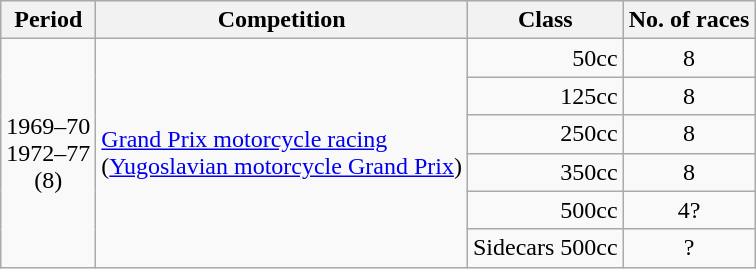<table class=wikitable style="border:1px solid #AAAAAA">
<tr bgcolor="#EFEFEF">
<th>Period</th>
<th>Competition</th>
<th>Class</th>
<th>No. of races</th>
</tr>
<tr>
<td rowspan="6" align="center">1969–70<br>1972–77<br>(8)</td>
<td rowspan="6"><a href='#'>Grand Prix motorcycle racing</a><br>(<a href='#'>Yugoslavian motorcycle Grand Prix</a>)</td>
<td align="right">50cc</td>
<td align="center">8</td>
</tr>
<tr>
<td align="right">125cc</td>
<td align="center">8</td>
</tr>
<tr>
<td align="right">250cc</td>
<td align="center">8</td>
</tr>
<tr>
<td align="right">350cc</td>
<td align="center">8</td>
</tr>
<tr>
<td align="right">500cc</td>
<td align="center">4?</td>
</tr>
<tr>
<td align="right">Sidecars 500cc</td>
<td align="center">?</td>
</tr>
</table>
